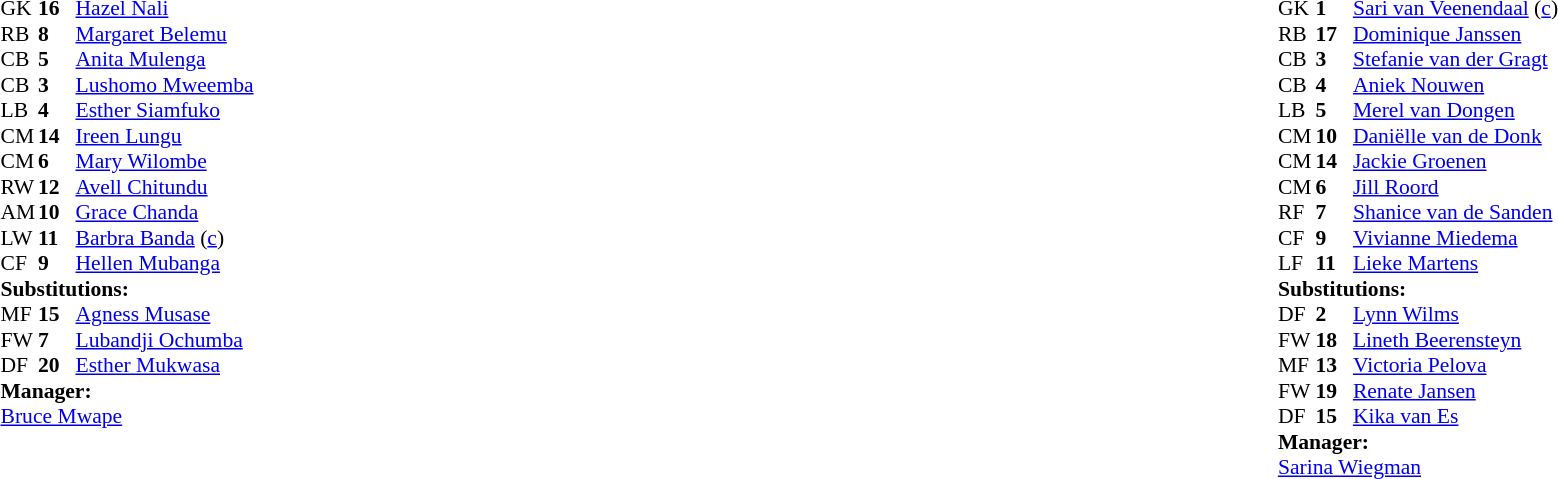<table width="100%">
<tr>
<td valign="top" width="40%"><br><table style="font-size:90%" cellspacing="0" cellpadding="0">
<tr>
<th width=25></th>
<th width=25></th>
</tr>
<tr>
<td>GK</td>
<td><strong>16</strong></td>
<td><a href='#'>Hazel Nali</a></td>
</tr>
<tr>
<td>RB</td>
<td><strong>8</strong></td>
<td><a href='#'>Margaret Belemu</a></td>
<td></td>
<td></td>
</tr>
<tr>
<td>CB</td>
<td><strong>5</strong></td>
<td><a href='#'>Anita Mulenga</a></td>
<td></td>
<td></td>
</tr>
<tr>
<td>CB</td>
<td><strong>3</strong></td>
<td><a href='#'>Lushomo Mweemba</a></td>
</tr>
<tr>
<td>LB</td>
<td><strong>4</strong></td>
<td><a href='#'>Esther Siamfuko</a></td>
<td></td>
</tr>
<tr>
<td>CM</td>
<td><strong>14</strong></td>
<td><a href='#'>Ireen Lungu</a></td>
</tr>
<tr>
<td>CM</td>
<td><strong>6</strong></td>
<td><a href='#'>Mary Wilombe</a></td>
</tr>
<tr>
<td>RW</td>
<td><strong>12</strong></td>
<td><a href='#'>Avell Chitundu</a></td>
</tr>
<tr>
<td>AM</td>
<td><strong>10</strong></td>
<td><a href='#'>Grace Chanda</a></td>
</tr>
<tr>
<td>LW</td>
<td><strong>11</strong></td>
<td><a href='#'>Barbra Banda</a> (<a href='#'>c</a>)</td>
</tr>
<tr>
<td>CF</td>
<td><strong>9</strong></td>
<td><a href='#'>Hellen Mubanga</a></td>
<td></td>
<td></td>
</tr>
<tr>
<td colspan=3><strong>Substitutions:</strong></td>
</tr>
<tr>
<td>MF</td>
<td><strong>15</strong></td>
<td><a href='#'>Agness Musase</a></td>
<td></td>
<td></td>
</tr>
<tr>
<td>FW</td>
<td><strong>7</strong></td>
<td><a href='#'>Lubandji Ochumba</a></td>
<td></td>
<td></td>
</tr>
<tr>
<td>DF</td>
<td><strong>20</strong></td>
<td><a href='#'>Esther Mukwasa</a></td>
<td></td>
<td></td>
</tr>
<tr>
<td colspan=3><strong>Manager:</strong></td>
</tr>
<tr>
<td colspan=3><a href='#'>Bruce Mwape</a></td>
</tr>
</table>
</td>
<td valign="top"></td>
<td valign="top" width="50%"><br><table style="font-size:90%; margin:auto" cellspacing="0" cellpadding="0">
<tr>
<th width=25></th>
<th width=25></th>
</tr>
<tr>
<td>GK</td>
<td><strong>1</strong></td>
<td><a href='#'>Sari van Veenendaal</a> (<a href='#'>c</a>)</td>
</tr>
<tr>
<td>RB</td>
<td><strong>17</strong></td>
<td><a href='#'>Dominique Janssen</a></td>
</tr>
<tr>
<td>CB</td>
<td><strong>3</strong></td>
<td><a href='#'>Stefanie van der Gragt</a></td>
<td></td>
<td></td>
</tr>
<tr>
<td>CB</td>
<td><strong>4</strong></td>
<td><a href='#'>Aniek Nouwen</a></td>
<td></td>
<td></td>
</tr>
<tr>
<td>LB</td>
<td><strong>5</strong></td>
<td><a href='#'>Merel van Dongen</a></td>
</tr>
<tr>
<td>CM</td>
<td><strong>10</strong></td>
<td><a href='#'>Daniëlle van de Donk</a></td>
<td></td>
<td></td>
</tr>
<tr>
<td>CM</td>
<td><strong>14</strong></td>
<td><a href='#'>Jackie Groenen</a></td>
</tr>
<tr>
<td>CM</td>
<td><strong>6</strong></td>
<td><a href='#'>Jill Roord</a></td>
</tr>
<tr>
<td>RF</td>
<td><strong>7</strong></td>
<td><a href='#'>Shanice van de Sanden</a></td>
<td></td>
<td></td>
</tr>
<tr>
<td>CF</td>
<td><strong>9</strong></td>
<td><a href='#'>Vivianne Miedema</a></td>
<td></td>
<td></td>
</tr>
<tr>
<td>LF</td>
<td><strong>11</strong></td>
<td><a href='#'>Lieke Martens</a></td>
</tr>
<tr>
<td colspan=3><strong>Substitutions:</strong></td>
</tr>
<tr>
<td>DF</td>
<td><strong>2</strong></td>
<td><a href='#'>Lynn Wilms</a></td>
<td></td>
<td></td>
</tr>
<tr>
<td>FW</td>
<td><strong>18</strong></td>
<td><a href='#'>Lineth Beerensteyn</a></td>
<td></td>
<td></td>
</tr>
<tr>
<td>MF</td>
<td><strong>13</strong></td>
<td><a href='#'>Victoria Pelova</a></td>
<td></td>
<td></td>
</tr>
<tr>
<td>FW</td>
<td><strong>19</strong></td>
<td><a href='#'>Renate Jansen</a></td>
<td></td>
<td></td>
</tr>
<tr>
<td>DF</td>
<td><strong>15</strong></td>
<td><a href='#'>Kika van Es</a></td>
<td></td>
<td></td>
</tr>
<tr>
<td colspan=3><strong>Manager:</strong></td>
</tr>
<tr>
<td colspan=3><a href='#'>Sarina Wiegman</a></td>
</tr>
</table>
</td>
</tr>
</table>
